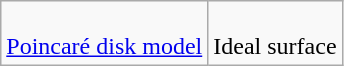<table class=wikitable>
<tr>
<td><br><a href='#'>Poincaré disk model</a></td>
<td><br>Ideal surface</td>
</tr>
</table>
